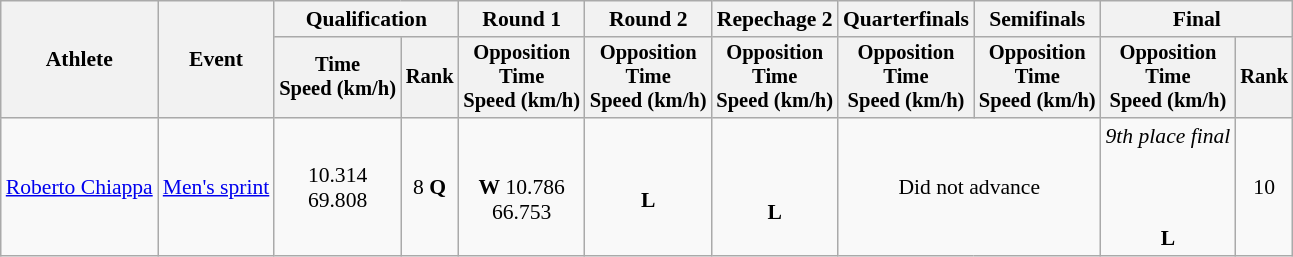<table class="wikitable" style="font-size:90%">
<tr>
<th rowspan="2">Athlete</th>
<th rowspan="2">Event</th>
<th colspan=2>Qualification</th>
<th>Round 1</th>
<th>Round 2</th>
<th>Repechage 2</th>
<th>Quarterfinals</th>
<th>Semifinals</th>
<th colspan=2>Final</th>
</tr>
<tr style="font-size:95%">
<th>Time<br>Speed (km/h)</th>
<th>Rank</th>
<th>Opposition<br>Time<br>Speed (km/h)</th>
<th>Opposition<br>Time<br>Speed (km/h)</th>
<th>Opposition<br>Time<br>Speed (km/h)</th>
<th>Opposition<br>Time<br>Speed (km/h)</th>
<th>Opposition<br>Time<br>Speed (km/h)</th>
<th>Opposition<br>Time<br>Speed (km/h)</th>
<th>Rank</th>
</tr>
<tr align=center>
<td align=left><a href='#'>Roberto Chiappa</a></td>
<td align=left><a href='#'>Men's sprint</a></td>
<td>10.314<br>69.808</td>
<td>8 <strong>Q</strong></td>
<td><br><strong>W</strong> 10.786<br>66.753</td>
<td><br><strong>L</strong></td>
<td><br><br><strong>L</strong></td>
<td colspan=2>Did not advance</td>
<td><em>9th place final</em><br><br><br><br><strong>L</strong></td>
<td>10</td>
</tr>
</table>
